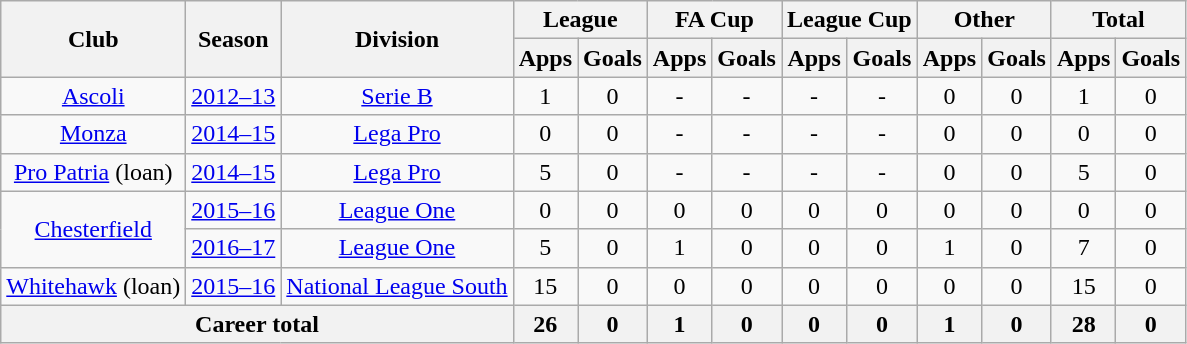<table class="wikitable" style="text-align: center;">
<tr>
<th rowspan="2">Club</th>
<th rowspan="2">Season</th>
<th rowspan="2">Division</th>
<th colspan="2">League</th>
<th colspan="2">FA Cup</th>
<th colspan="2">League Cup</th>
<th colspan="2">Other</th>
<th colspan="2">Total</th>
</tr>
<tr>
<th>Apps</th>
<th>Goals</th>
<th>Apps</th>
<th>Goals</th>
<th>Apps</th>
<th>Goals</th>
<th>Apps</th>
<th>Goals</th>
<th>Apps</th>
<th>Goals</th>
</tr>
<tr>
<td><a href='#'>Ascoli</a></td>
<td><a href='#'>2012–13</a></td>
<td><a href='#'>Serie B</a></td>
<td>1</td>
<td>0</td>
<td>-</td>
<td>-</td>
<td>-</td>
<td>-</td>
<td>0</td>
<td>0</td>
<td>1</td>
<td>0</td>
</tr>
<tr>
<td><a href='#'>Monza</a></td>
<td><a href='#'>2014–15</a></td>
<td><a href='#'>Lega Pro</a></td>
<td>0</td>
<td>0</td>
<td>-</td>
<td>-</td>
<td>-</td>
<td>-</td>
<td>0</td>
<td>0</td>
<td>0</td>
<td>0</td>
</tr>
<tr>
<td><a href='#'>Pro Patria</a> (loan)</td>
<td><a href='#'>2014–15</a></td>
<td><a href='#'>Lega Pro</a></td>
<td>5</td>
<td>0</td>
<td>-</td>
<td>-</td>
<td>-</td>
<td>-</td>
<td>0</td>
<td>0</td>
<td>5</td>
<td>0</td>
</tr>
<tr>
<td rowspan="2"><a href='#'>Chesterfield</a></td>
<td><a href='#'>2015–16</a></td>
<td><a href='#'>League One</a></td>
<td>0</td>
<td>0</td>
<td>0</td>
<td>0</td>
<td>0</td>
<td>0</td>
<td>0</td>
<td>0</td>
<td>0</td>
<td>0</td>
</tr>
<tr>
<td><a href='#'>2016–17</a></td>
<td><a href='#'>League One</a></td>
<td>5</td>
<td>0</td>
<td>1</td>
<td>0</td>
<td>0</td>
<td>0</td>
<td>1</td>
<td>0</td>
<td>7</td>
<td>0</td>
</tr>
<tr>
<td><a href='#'>Whitehawk</a> (loan)</td>
<td><a href='#'>2015–16</a></td>
<td><a href='#'>National League South</a></td>
<td>15</td>
<td>0</td>
<td>0</td>
<td>0</td>
<td>0</td>
<td>0</td>
<td>0</td>
<td>0</td>
<td>15</td>
<td>0</td>
</tr>
<tr>
<th colspan=3>Career total</th>
<th>26</th>
<th>0</th>
<th>1</th>
<th>0</th>
<th>0</th>
<th>0</th>
<th>1</th>
<th>0</th>
<th>28</th>
<th>0</th>
</tr>
</table>
